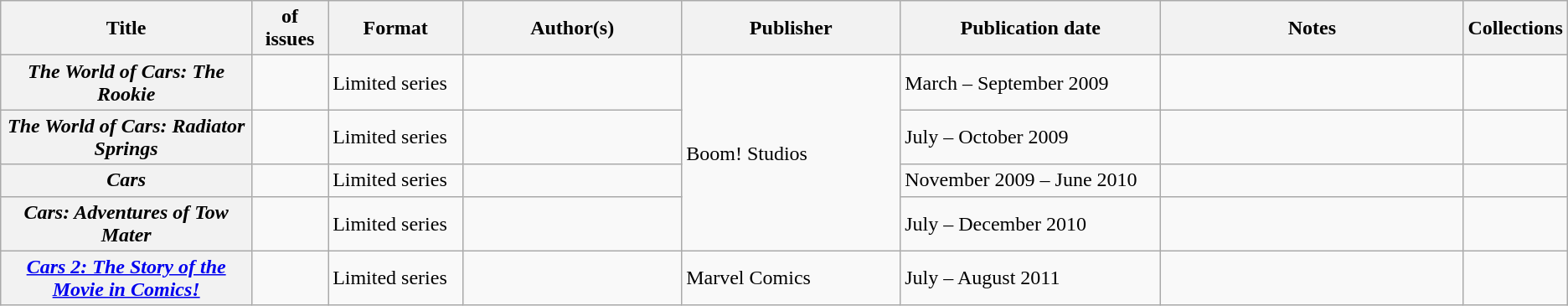<table class="wikitable">
<tr>
<th>Title</th>
<th style="width:40pt"> of issues</th>
<th style="width:75pt">Format</th>
<th style="width:125pt">Author(s)</th>
<th style="width:125pt">Publisher</th>
<th style="width:150pt">Publication date</th>
<th style="width:175pt">Notes</th>
<th>Collections</th>
</tr>
<tr>
<th><em>The World of Cars: The Rookie</em></th>
<td></td>
<td>Limited series</td>
<td></td>
<td rowspan="4">Boom! Studios</td>
<td>March – September 2009</td>
<td></td>
<td></td>
</tr>
<tr>
<th><em>The World of Cars: Radiator Springs</em></th>
<td></td>
<td>Limited series</td>
<td></td>
<td>July – October 2009</td>
<td></td>
<td></td>
</tr>
<tr>
<th><em>Cars</em></th>
<td></td>
<td>Limited series</td>
<td></td>
<td>November 2009 – June 2010</td>
<td></td>
<td></td>
</tr>
<tr>
<th><em>Cars: Adventures of Tow Mater</em></th>
<td></td>
<td>Limited series</td>
<td></td>
<td>July – December 2010</td>
<td></td>
<td></td>
</tr>
<tr>
<th><em><a href='#'>Cars 2: The Story of the Movie in Comics!</a></em></th>
<td></td>
<td>Limited series</td>
<td></td>
<td>Marvel Comics</td>
<td>July – August 2011</td>
<td></td>
<td></td>
</tr>
</table>
